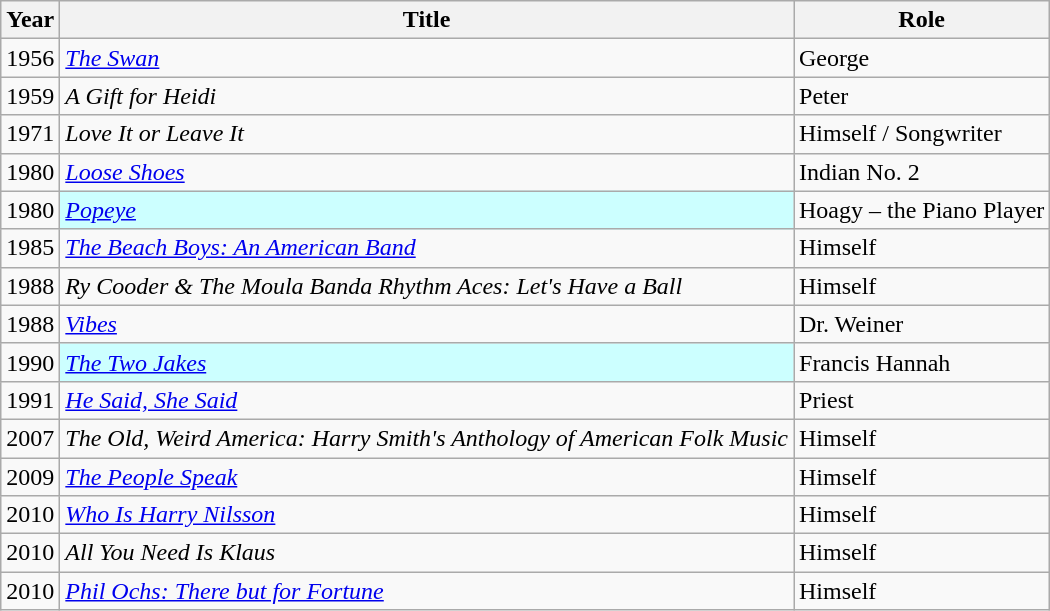<table class="wikitable sortable">
<tr>
<th>Year</th>
<th>Title</th>
<th>Role</th>
</tr>
<tr>
<td>1956</td>
<td><em><a href='#'>The Swan</a></em></td>
<td>George</td>
</tr>
<tr>
<td>1959</td>
<td><em>A Gift for Heidi</em></td>
<td>Peter</td>
</tr>
<tr>
<td>1971</td>
<td><em>Love It or Leave It</em></td>
<td>Himself / Songwriter</td>
</tr>
<tr>
<td>1980</td>
<td><em><a href='#'>Loose Shoes</a></em></td>
<td>Indian No. 2</td>
</tr>
<tr>
<td>1980</td>
<td style="background: #CCFFFF"><em><a href='#'>Popeye</a></em></td>
<td>Hoagy – the Piano Player</td>
</tr>
<tr>
<td>1985</td>
<td><em><a href='#'>The Beach Boys: An American Band</a></em></td>
<td>Himself</td>
</tr>
<tr>
<td>1988</td>
<td><em>Ry Cooder & The Moula Banda Rhythm Aces: Let's Have a Ball</em></td>
<td>Himself</td>
</tr>
<tr>
<td>1988</td>
<td><em><a href='#'>Vibes</a></em></td>
<td>Dr. Weiner</td>
</tr>
<tr>
<td>1990</td>
<td style="background: #CCFFFF"><em><a href='#'>The Two Jakes</a></em></td>
<td>Francis Hannah</td>
</tr>
<tr>
<td>1991</td>
<td><em><a href='#'>He Said, She Said</a></em></td>
<td>Priest</td>
</tr>
<tr>
<td>2007</td>
<td><em>The Old, Weird America: Harry Smith's Anthology of American Folk Music</em></td>
<td>Himself</td>
</tr>
<tr>
<td>2009</td>
<td><em><a href='#'>The People Speak</a></em></td>
<td>Himself</td>
</tr>
<tr>
<td>2010</td>
<td><em><a href='#'>Who Is Harry Nilsson</a></em></td>
<td>Himself</td>
</tr>
<tr>
<td>2010</td>
<td><em>All You Need Is Klaus</em></td>
<td>Himself</td>
</tr>
<tr>
<td>2010</td>
<td><em><a href='#'>Phil Ochs: There but for Fortune</a></em></td>
<td>Himself</td>
</tr>
</table>
